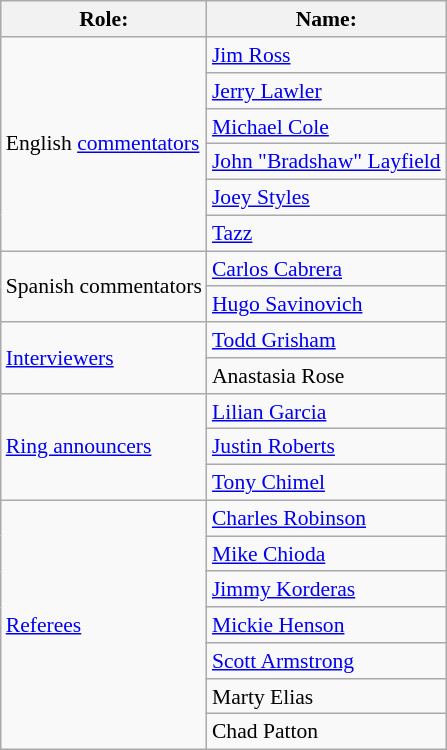<table class="wikitable" border="1" style="float:right; border:1px; font-size:90%; margin-left:1em;">
<tr>
<th>Role:</th>
<th>Name:</th>
</tr>
<tr>
<td rowspan="6">English <a href='#'>commentators</a></td>
<td><a href='#'>Jim Ross</a> </td>
</tr>
<tr>
<td><a href='#'>Jerry Lawler</a> </td>
</tr>
<tr>
<td><a href='#'>Michael Cole</a> </td>
</tr>
<tr>
<td><a href='#'>John "Bradshaw" Layfield</a> </td>
</tr>
<tr>
<td><a href='#'>Joey Styles</a> </td>
</tr>
<tr>
<td><a href='#'>Tazz</a> </td>
</tr>
<tr>
<td rowspan=2>Spanish commentators</td>
<td><a href='#'>Carlos Cabrera</a></td>
</tr>
<tr>
<td><a href='#'>Hugo Savinovich</a></td>
</tr>
<tr>
<td rowspan="2"><a href='#'>Interviewers</a></td>
<td><a href='#'>Todd Grisham</a></td>
</tr>
<tr>
<td>Anastasia Rose</td>
</tr>
<tr>
<td rowspan="3"><a href='#'>Ring announcers</a></td>
<td><a href='#'>Lilian Garcia</a> </td>
</tr>
<tr>
<td><a href='#'>Justin Roberts</a> </td>
</tr>
<tr>
<td><a href='#'>Tony Chimel</a> </td>
</tr>
<tr>
<td rowspan="8"><a href='#'>Referees</a></td>
<td><a href='#'>Charles Robinson</a></td>
</tr>
<tr>
<td><a href='#'>Mike Chioda</a></td>
</tr>
<tr>
<td><a href='#'>Jimmy Korderas</a></td>
</tr>
<tr>
<td><a href='#'>Mickie Henson</a></td>
</tr>
<tr>
<td><a href='#'>Scott Armstrong</a></td>
</tr>
<tr>
<td>Marty Elias</td>
</tr>
<tr>
<td>Chad Patton</td>
</tr>
</table>
